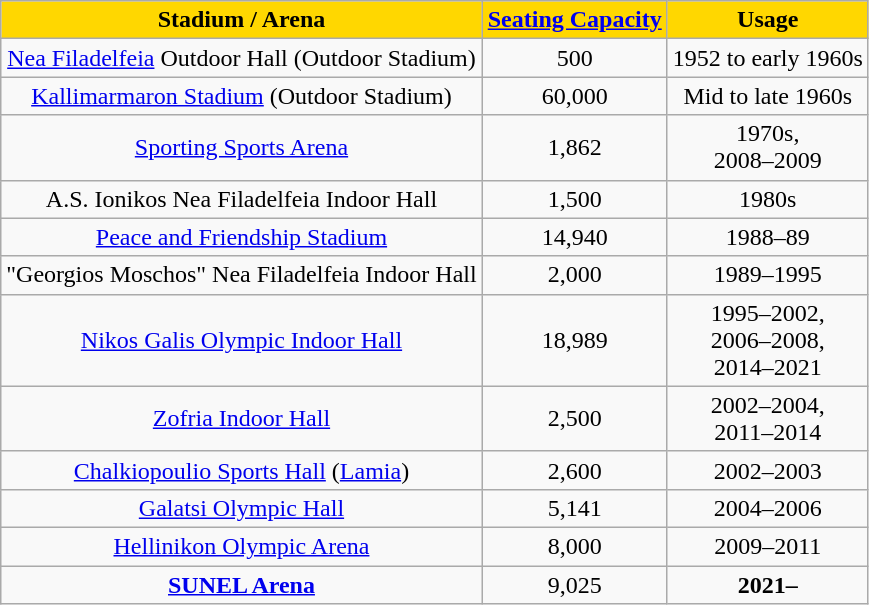<table class="wikitable" style="text-align: center">
<tr>
<th style="color:black; background:#FFD700;">Stadium / Arena</th>
<th style="color:black; background:#FFD700;"><a href='#'>Seating Capacity</a></th>
<th style="color:black; background:#FFD700;">Usage</th>
</tr>
<tr>
<td><a href='#'>Nea Filadelfeia</a> Outdoor Hall (Outdoor Stadium)</td>
<td>500</td>
<td>1952 to early 1960s</td>
</tr>
<tr>
<td><a href='#'>Kallimarmaron Stadium</a> (Outdoor Stadium)</td>
<td>60,000</td>
<td>Mid to late 1960s</td>
</tr>
<tr>
<td><a href='#'>Sporting Sports Arena</a></td>
<td>1,862</td>
<td>1970s,<br> 2008–2009</td>
</tr>
<tr>
<td>A.S. Ionikos Nea Filadelfeia Indoor Hall</td>
<td>1,500</td>
<td>1980s</td>
</tr>
<tr>
<td><a href='#'>Peace and Friendship Stadium</a></td>
<td>14,940</td>
<td>1988–89</td>
</tr>
<tr>
<td>"Georgios Moschos" Nea Filadelfeia Indoor Hall</td>
<td>2,000</td>
<td>1989–1995</td>
</tr>
<tr>
<td><a href='#'>Nikos Galis Olympic Indoor Hall</a></td>
<td>18,989</td>
<td>1995–2002,<br> 2006–2008,<br> 2014–2021</td>
</tr>
<tr>
<td><a href='#'>Zofria Indoor Hall</a></td>
<td>2,500</td>
<td>2002–2004,<br> 2011–2014</td>
</tr>
<tr>
<td><a href='#'>Chalkiopoulio Sports Hall</a> (<a href='#'>Lamia</a>)</td>
<td>2,600</td>
<td>2002–2003</td>
</tr>
<tr>
<td><a href='#'>Galatsi Olympic Hall</a></td>
<td>5,141</td>
<td>2004–2006</td>
</tr>
<tr>
<td><a href='#'>Hellinikon Olympic Arena</a></td>
<td>8,000</td>
<td>2009–2011</td>
</tr>
<tr>
<td><strong><a href='#'>SUNEL Arena</a></strong></td>
<td>9,025</td>
<td><strong>2021–</strong></td>
</tr>
</table>
